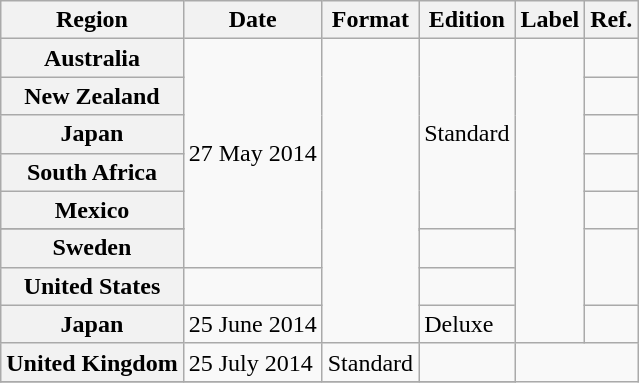<table class="wikitable sortable plainrowheaders">
<tr>
<th scope="col">Region</th>
<th scope="col">Date</th>
<th scope="col">Format</th>
<th scope="col">Edition</th>
<th scope="col">Label</th>
<th scope="col">Ref.</th>
</tr>
<tr>
<th scope="row">Australia</th>
<td rowspan="7">27 May 2014</td>
<td rowspan="9"></td>
<td rowspan="6">Standard</td>
<td rowspan="9"></td>
<td></td>
</tr>
<tr>
<th scope="row">New Zealand</th>
<td></td>
</tr>
<tr>
<th scope="row">Japan</th>
<td></td>
</tr>
<tr>
<th scope="row">South Africa</th>
<td></td>
</tr>
<tr>
<th scope="row">Mexico</th>
<td></td>
</tr>
<tr>
</tr>
<tr>
<th scope="row">Sweden</th>
<td></td>
</tr>
<tr>
<th scope="row">United States</th>
<td></td>
<td></td>
</tr>
<tr>
<th scope="row">Japan</th>
<td>25 June 2014</td>
<td>Deluxe</td>
<td></td>
</tr>
<tr>
<th scope="row">United Kingdom</th>
<td>25 July 2014</td>
<td>Standard</td>
<td></td>
</tr>
<tr>
</tr>
</table>
